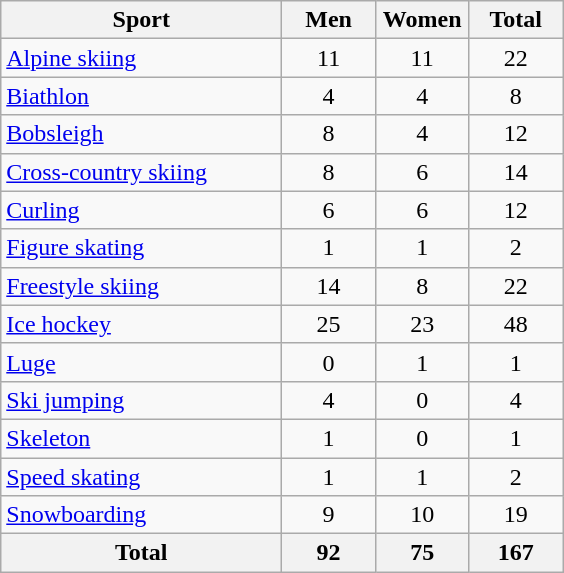<table class="wikitable sortable" style="text-align:center;">
<tr>
<th width=180>Sport</th>
<th width=55>Men</th>
<th width=55>Women</th>
<th width=55>Total</th>
</tr>
<tr>
<td align=left><a href='#'>Alpine skiing</a></td>
<td>11</td>
<td>11</td>
<td>22</td>
</tr>
<tr>
<td align=left><a href='#'>Biathlon</a></td>
<td>4</td>
<td>4</td>
<td>8</td>
</tr>
<tr>
<td align=left><a href='#'>Bobsleigh</a></td>
<td>8</td>
<td>4</td>
<td>12</td>
</tr>
<tr>
<td align=left><a href='#'>Cross-country skiing</a></td>
<td>8</td>
<td>6</td>
<td>14</td>
</tr>
<tr>
<td align=left><a href='#'>Curling</a></td>
<td>6</td>
<td>6</td>
<td>12</td>
</tr>
<tr>
<td align=left><a href='#'>Figure skating</a></td>
<td>1</td>
<td>1</td>
<td>2</td>
</tr>
<tr>
<td align=left><a href='#'>Freestyle skiing</a></td>
<td>14</td>
<td>8</td>
<td>22</td>
</tr>
<tr>
<td align=left><a href='#'>Ice hockey</a></td>
<td>25</td>
<td>23</td>
<td>48</td>
</tr>
<tr>
<td align=left><a href='#'>Luge</a></td>
<td>0</td>
<td>1</td>
<td>1</td>
</tr>
<tr>
<td align=left><a href='#'>Ski jumping</a></td>
<td>4</td>
<td>0</td>
<td>4</td>
</tr>
<tr>
<td align=left><a href='#'>Skeleton</a></td>
<td>1</td>
<td>0</td>
<td>1</td>
</tr>
<tr>
<td align=left><a href='#'>Speed skating</a></td>
<td>1</td>
<td>1</td>
<td>2</td>
</tr>
<tr>
<td align=left><a href='#'>Snowboarding</a></td>
<td>9</td>
<td>10</td>
<td>19</td>
</tr>
<tr>
<th>Total</th>
<th>92</th>
<th>75</th>
<th>167</th>
</tr>
</table>
